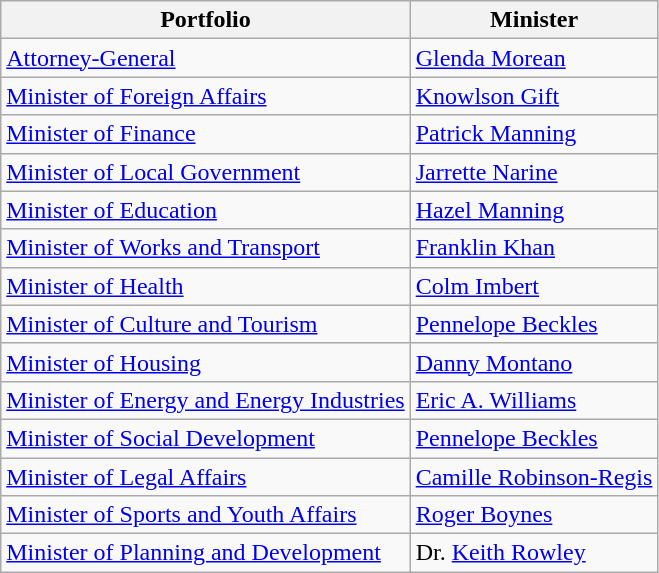<table class="wikitable">
<tr>
<th>Portfolio</th>
<th colspan=2>Minister</th>
</tr>
<tr>
<td><a href='#'>Attorney-General</a></td>
<td><a href='#'>Glenda Morean</a></td>
</tr>
<tr>
<td><a href='#'>Minister of Foreign Affairs</a></td>
<td><a href='#'>Knowlson Gift</a></td>
</tr>
<tr>
<td><a href='#'>Minister of Finance</a></td>
<td><a href='#'>Patrick Manning</a></td>
</tr>
<tr>
<td><a href='#'>Minister of Local Government</a></td>
<td><a href='#'>Jarrette Narine</a></td>
</tr>
<tr>
<td><a href='#'>Minister of Education</a></td>
<td><a href='#'>Hazel Manning</a></td>
</tr>
<tr>
<td><a href='#'>Minister of Works and Transport</a></td>
<td><a href='#'>Franklin Khan</a></td>
</tr>
<tr>
<td><a href='#'>Minister of Health</a></td>
<td><a href='#'>Colm Imbert</a></td>
</tr>
<tr>
<td><a href='#'>Minister of Culture and Tourism</a></td>
<td><a href='#'>Pennelope Beckles</a></td>
</tr>
<tr>
<td><a href='#'>Minister of Housing</a></td>
<td><a href='#'>Danny Montano</a></td>
</tr>
<tr>
<td><a href='#'>Minister of Energy and Energy Industries</a></td>
<td><a href='#'>Eric A. Williams</a></td>
</tr>
<tr>
<td><a href='#'>Minister of Social Development</a></td>
<td><a href='#'>Pennelope Beckles</a></td>
</tr>
<tr>
<td><a href='#'>Minister of Legal Affairs</a></td>
<td><a href='#'>Camille Robinson-Regis</a></td>
</tr>
<tr>
<td><a href='#'>Minister of Sports and Youth Affairs</a></td>
<td><a href='#'>Roger Boynes</a></td>
</tr>
<tr>
<td><a href='#'>Minister of Planning and Development</a></td>
<td>Dr. <a href='#'>Keith Rowley</a></td>
</tr>
</table>
